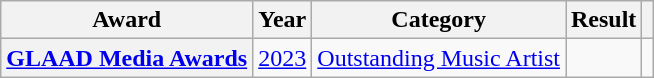<table class="wikitable sortable plainrowheaders" style="border:none; margin:0;">
<tr>
<th scope="col">Award</th>
<th scope="col">Year</th>
<th scope="col">Category</th>
<th scope="col">Result</th>
<th scope="col" class="unsortable"></th>
</tr>
<tr>
<th scope="row"><a href='#'>GLAAD Media Awards</a></th>
<td><a href='#'>2023</a></td>
<td><a href='#'>Outstanding Music Artist</a></td>
<td></td>
<td style="text-align:center;"></td>
</tr>
</table>
